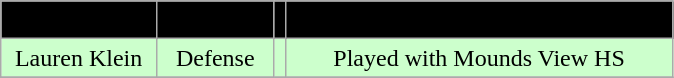<table class="wikitable">
<tr align="center" bgcolor=" ">
<td>Alanna Serviss</td>
<td>Goaltender</td>
<td></td>
<td>Played with Chicago Young Americans</td>
</tr>
<tr align="center" bgcolor="#ccffcc">
<td>Lauren Klein</td>
<td>Defense</td>
<td></td>
<td>Played with Mounds View HS</td>
</tr>
<tr align="center" bgcolor=" ">
</tr>
</table>
